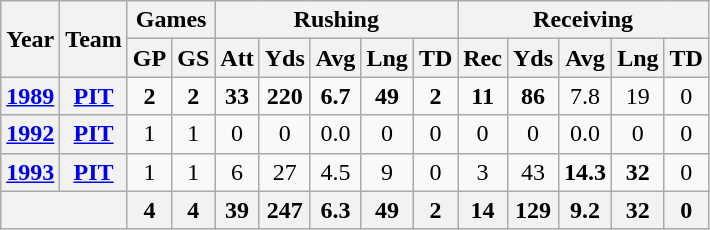<table class="wikitable" style="text-align:center;">
<tr>
<th rowspan="2">Year</th>
<th rowspan="2">Team</th>
<th colspan="2">Games</th>
<th colspan="5">Rushing</th>
<th colspan="5">Receiving</th>
</tr>
<tr>
<th>GP</th>
<th>GS</th>
<th>Att</th>
<th>Yds</th>
<th>Avg</th>
<th>Lng</th>
<th>TD</th>
<th>Rec</th>
<th>Yds</th>
<th>Avg</th>
<th>Lng</th>
<th>TD</th>
</tr>
<tr>
<th><a href='#'>1989</a></th>
<th><a href='#'>PIT</a></th>
<td><strong>2</strong></td>
<td><strong>2</strong></td>
<td><strong>33</strong></td>
<td><strong>220</strong></td>
<td><strong>6.7</strong></td>
<td><strong>49</strong></td>
<td><strong>2</strong></td>
<td><strong>11</strong></td>
<td><strong>86</strong></td>
<td>7.8</td>
<td>19</td>
<td>0</td>
</tr>
<tr>
<th><a href='#'>1992</a></th>
<th><a href='#'>PIT</a></th>
<td>1</td>
<td>1</td>
<td>0</td>
<td>0</td>
<td>0.0</td>
<td>0</td>
<td>0</td>
<td>0</td>
<td>0</td>
<td>0.0</td>
<td>0</td>
<td>0</td>
</tr>
<tr>
<th><a href='#'>1993</a></th>
<th><a href='#'>PIT</a></th>
<td>1</td>
<td>1</td>
<td>6</td>
<td>27</td>
<td>4.5</td>
<td>9</td>
<td>0</td>
<td>3</td>
<td>43</td>
<td><strong>14.3</strong></td>
<td><strong>32</strong></td>
<td>0</td>
</tr>
<tr>
<th colspan="2"></th>
<th>4</th>
<th>4</th>
<th>39</th>
<th>247</th>
<th>6.3</th>
<th>49</th>
<th>2</th>
<th>14</th>
<th>129</th>
<th>9.2</th>
<th>32</th>
<th>0</th>
</tr>
</table>
